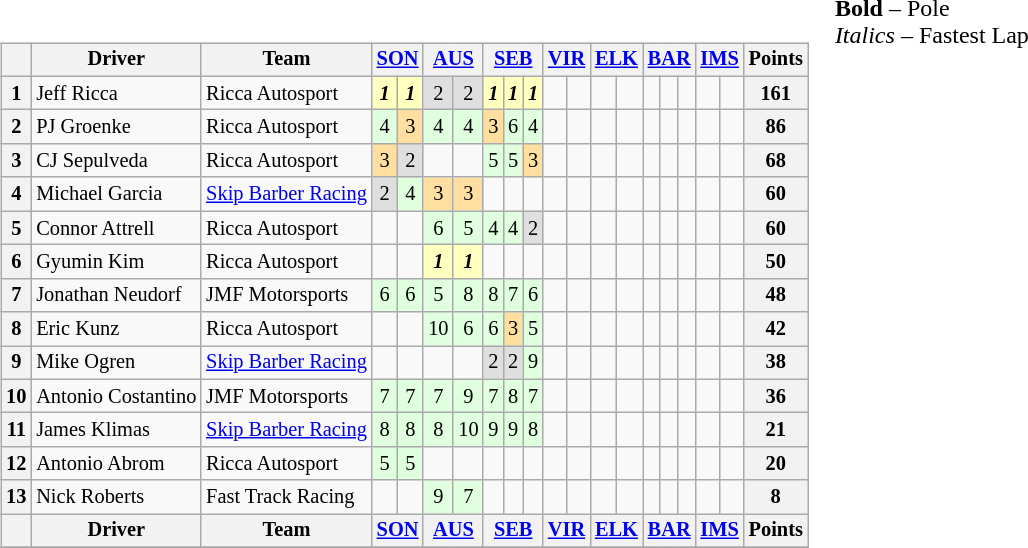<table>
<tr>
<td><br><table class="wikitable" style="font-size: 85%; text-align:center;">
<tr>
<th></th>
<th>Driver</th>
<th>Team</th>
<th colspan="2"><a href='#'>SON</a><br></th>
<th colspan="2"><a href='#'>AUS</a><br></th>
<th colspan="3"><a href='#'>SEB</a><br></th>
<th colspan="2"><a href='#'>VIR</a><br></th>
<th colspan="2"><a href='#'>ELK</a><br></th>
<th colspan="3"><a href='#'>BAR</a><br></th>
<th colspan="2"><a href='#'>IMS</a><br></th>
<th>Points</th>
</tr>
<tr>
<th>1</th>
<td align="left"> Jeff Ricca</td>
<td align="left"> Ricca Autosport</td>
<td style="background:#FFFFBF;"><strong><em>1</em></strong></td>
<td style="background:#FFFFBF;"><strong><em>1</em></strong></td>
<td style="background:#DFDFDF;">2</td>
<td style="background:#DFDFDF;">2</td>
<td style="background:#FFFFBF;"><strong><em>1</em></strong></td>
<td style="background:#FFFFBF;"><strong><em>1</em></strong></td>
<td style="background:#FFFFBF;"><strong><em>1</em></strong></td>
<td></td>
<td></td>
<td></td>
<td></td>
<td></td>
<td></td>
<td></td>
<td></td>
<td></td>
<th>161</th>
</tr>
<tr>
<th>2</th>
<td align="left"> PJ Groenke</td>
<td align="left"> Ricca Autosport</td>
<td style="background:#DFFFDF;">4</td>
<td style="background:#FFDF9F;">3</td>
<td style="background:#DFFFDF;">4</td>
<td style="background:#DFFFDF;">4</td>
<td style="background:#FFDF9F;">3</td>
<td style="background:#DFFFDF;">6</td>
<td style="background:#DFFFDF;">4</td>
<td></td>
<td></td>
<td></td>
<td></td>
<td></td>
<td></td>
<td></td>
<td></td>
<td></td>
<th>86</th>
</tr>
<tr>
<th>3</th>
<td align="left"> CJ Sepulveda</td>
<td align="left"> Ricca Autosport</td>
<td style="background:#FFDF9F;">3</td>
<td style="background:#DFDFDF;">2</td>
<td></td>
<td></td>
<td style="background:#DFFFDF;">5</td>
<td style="background:#DFFFDF;">5</td>
<td style="background:#FFDF9F;">3</td>
<td></td>
<td></td>
<td></td>
<td></td>
<td></td>
<td></td>
<td></td>
<td></td>
<td></td>
<th>68</th>
</tr>
<tr>
<th>4</th>
<td align="left"> Michael Garcia</td>
<td align="left"> <a href='#'>Skip Barber Racing</a></td>
<td style="background:#DFDFDF;">2</td>
<td style="background:#DFFFDF;">4</td>
<td style="background:#FFDF9F;">3</td>
<td style="background:#FFDF9F;">3</td>
<td></td>
<td></td>
<td></td>
<td></td>
<td></td>
<td></td>
<td></td>
<td></td>
<td></td>
<td></td>
<td></td>
<td></td>
<th>60</th>
</tr>
<tr>
<th>5</th>
<td align="left"> Connor Attrell</td>
<td align="left"> Ricca Autosport</td>
<td></td>
<td></td>
<td style="background:#DFFFDF;">6</td>
<td style="background:#DFFFDF;">5</td>
<td style="background:#DFFFDF;">4</td>
<td style="background:#DFFFDF;">4</td>
<td style="background:#DFDFDF;">2</td>
<td></td>
<td></td>
<td></td>
<td></td>
<td></td>
<td></td>
<td></td>
<td></td>
<td></td>
<th>60</th>
</tr>
<tr>
<th>6</th>
<td align="left"> Gyumin Kim</td>
<td align="left"> Ricca Autosport</td>
<td></td>
<td></td>
<td style="background:#FFFFBF;"><strong><em>1</em></strong></td>
<td style="background:#FFFFBF;"><strong><em>1</em></strong></td>
<td></td>
<td></td>
<td></td>
<td></td>
<td></td>
<td></td>
<td></td>
<td></td>
<td></td>
<td></td>
<td></td>
<td></td>
<th>50</th>
</tr>
<tr>
<th>7</th>
<td align="left"> Jonathan Neudorf</td>
<td align="left"> JMF Motorsports</td>
<td style="background:#DFFFDF;">6</td>
<td style="background:#DFFFDF;">6</td>
<td style="background:#DFFFDF;">5</td>
<td style="background:#DFFFDF;">8</td>
<td style="background:#DFFFDF;">8</td>
<td style="background:#DFFFDF;">7</td>
<td style="background:#DFFFDF;">6</td>
<td></td>
<td></td>
<td></td>
<td></td>
<td></td>
<td></td>
<td></td>
<td></td>
<td></td>
<th>48</th>
</tr>
<tr>
<th>8</th>
<td align="left"> Eric Kunz</td>
<td align="left"> Ricca Autosport</td>
<td></td>
<td></td>
<td style="background:#DFFFDF;">10</td>
<td style="background:#DFFFDF;">6</td>
<td style="background:#DFFFDF;">6</td>
<td style="background:#FFDF9F;">3</td>
<td style="background:#DFFFDF;">5</td>
<td></td>
<td></td>
<td></td>
<td></td>
<td></td>
<td></td>
<td></td>
<td></td>
<td></td>
<th>42</th>
</tr>
<tr>
<th>9</th>
<td align="left"> Mike Ogren</td>
<td align="left"> <a href='#'>Skip Barber Racing</a></td>
<td></td>
<td></td>
<td></td>
<td></td>
<td style="background:#DFDFDF;">2</td>
<td style="background:#DFDFDF;">2</td>
<td style="background:#DFFFDF;">9</td>
<td></td>
<td></td>
<td></td>
<td></td>
<td></td>
<td></td>
<td></td>
<td></td>
<td></td>
<th>38</th>
</tr>
<tr>
<th>10</th>
<td align="left"> Antonio Costantino</td>
<td align="left"> JMF Motorsports</td>
<td style="background:#DFFFDF;">7</td>
<td style="background:#DFFFDF;">7</td>
<td style="background:#DFFFDF;">7</td>
<td style="background:#DFFFDF;">9</td>
<td style="background:#DFFFDF;">7</td>
<td style="background:#DFFFDF;">8</td>
<td style="background:#DFFFDF;">7</td>
<td></td>
<td></td>
<td></td>
<td></td>
<td></td>
<td></td>
<td></td>
<td></td>
<td></td>
<th>36</th>
</tr>
<tr>
<th>11</th>
<td align="left"> James Klimas</td>
<td align="left"> <a href='#'>Skip Barber Racing</a></td>
<td style="background:#DFFFDF;">8</td>
<td style="background:#DFFFDF;">8</td>
<td style="background:#DFFFDF;">8</td>
<td style="background:#DFFFDF;">10</td>
<td style="background:#DFFFDF;">9</td>
<td style="background:#DFFFDF;">9</td>
<td style="background:#DFFFDF;">8</td>
<td></td>
<td></td>
<td></td>
<td></td>
<td></td>
<td></td>
<td></td>
<td></td>
<td></td>
<th>21</th>
</tr>
<tr>
<th>12</th>
<td align="left"> Antonio Abrom</td>
<td align="left"> Ricca Autosport</td>
<td style="background:#DFFFDF;">5</td>
<td style="background:#DFFFDF;">5</td>
<td></td>
<td></td>
<td></td>
<td></td>
<td></td>
<td></td>
<td></td>
<td></td>
<td></td>
<td></td>
<td></td>
<td></td>
<td></td>
<td></td>
<th>20</th>
</tr>
<tr>
<th>13</th>
<td align="left"> Nick Roberts</td>
<td align="left"> Fast Track Racing</td>
<td></td>
<td></td>
<td style="background:#DFFFDF;">9</td>
<td style="background:#DFFFDF;">7</td>
<td></td>
<td></td>
<td></td>
<td></td>
<td></td>
<td></td>
<td></td>
<td></td>
<td></td>
<td></td>
<td></td>
<td></td>
<th>8</th>
</tr>
<tr>
<th></th>
<th>Driver</th>
<th>Team</th>
<th colspan="2"><a href='#'>SON</a><br></th>
<th colspan="2"><a href='#'>AUS</a><br></th>
<th colspan="3"><a href='#'>SEB</a><br></th>
<th colspan="2"><a href='#'>VIR</a><br></th>
<th colspan="2"><a href='#'>ELK</a><br></th>
<th colspan="3"><a href='#'>BAR</a><br></th>
<th colspan="2"><a href='#'>IMS</a><br></th>
<th>Points</th>
</tr>
<tr>
</tr>
</table>
</td>
<td valign="top"><strong>Bold</strong> – Pole<br><em>Italics</em> – Fastest Lap</td>
</tr>
</table>
